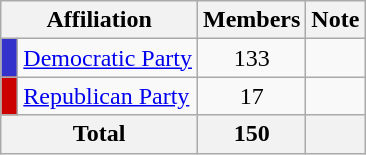<table class="wikitable">
<tr>
<th colspan="2" align="center" valign="bottom">Affiliation</th>
<th valign="bottom">Members</th>
<th valign="bottom">Note</th>
</tr>
<tr>
<td bgcolor="#3333CC"> </td>
<td><a href='#'>Democratic Party</a></td>
<td align="center">133</td>
<td></td>
</tr>
<tr>
<td bgcolor="#CC0000"> </td>
<td><a href='#'>Republican Party</a></td>
<td align="center">17</td>
<td></td>
</tr>
<tr>
<th colspan="2" align="center"><strong>Total</strong></th>
<th align="center"><strong>150</strong></th>
<th></th>
</tr>
</table>
